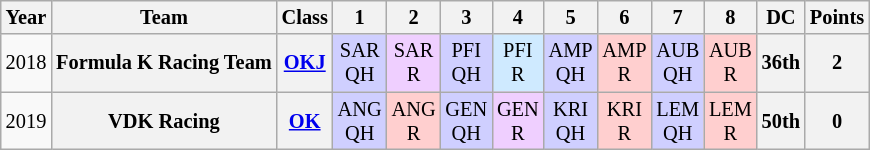<table class="wikitable" style="text-align:center; font-size:85%">
<tr>
<th>Year</th>
<th>Team</th>
<th>Class</th>
<th>1</th>
<th>2</th>
<th>3</th>
<th>4</th>
<th>5</th>
<th>6</th>
<th>7</th>
<th>8</th>
<th>DC</th>
<th>Points</th>
</tr>
<tr>
<td>2018</td>
<th nowrap>Formula K Racing Team</th>
<th><a href='#'>OKJ</a></th>
<td style="background:#CFCFFF;">SAR<br>QH<br></td>
<td style="background:#EFCFFF;">SAR<br>R<br></td>
<td style="background:#CFCFFF;">PFI<br>QH<br></td>
<td style="background:#CFEAFF;">PFI<br>R<br></td>
<td style="background:#CFCFFF;">AMP<br>QH<br></td>
<td style="background:#FFCFCF;">AMP<br>R<br></td>
<td style="background:#CFCFFF;">AUB<br>QH<br></td>
<td style="background:#FFCFCF;">AUB<br>R<br></td>
<th>36th</th>
<th>2</th>
</tr>
<tr>
<td>2019</td>
<th nowrap>VDK Racing</th>
<th><a href='#'>OK</a></th>
<td style="background:#CFCFFF;">ANG<br>QH<br></td>
<td style="background:#FFCFCF;">ANG<br>R<br></td>
<td style="background:#CFCFFF;">GEN<br>QH<br></td>
<td style="background:#EFCFFF;">GEN<br>R<br></td>
<td style="background:#CFCFFF;">KRI<br>QH<br></td>
<td style="background:#FFCFCF;">KRI<br>R<br></td>
<td style="background:#CFCFFF;">LEM<br>QH<br></td>
<td style="background:#FFCFCF;">LEM<br>R<br></td>
<th>50th</th>
<th>0</th>
</tr>
</table>
